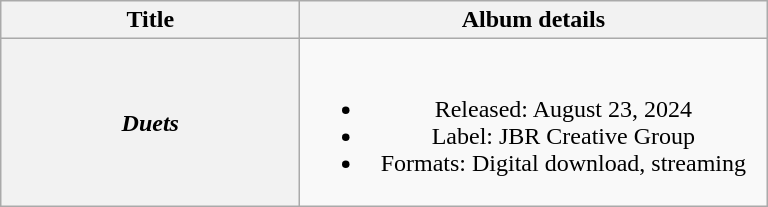<table class="wikitable plainrowheaders" style="text-align:center;">
<tr>
<th scope="col" rowspan="1" style="width:12em;">Title</th>
<th scope="col" rowspan="1" style="width:19em;">Album details</th>
</tr>
<tr>
<th scope="row"><em>Duets</em></th>
<td><br><ul><li>Released: August 23, 2024</li><li>Label: JBR Creative Group</li><li>Formats: Digital download, streaming</li></ul></td>
</tr>
</table>
